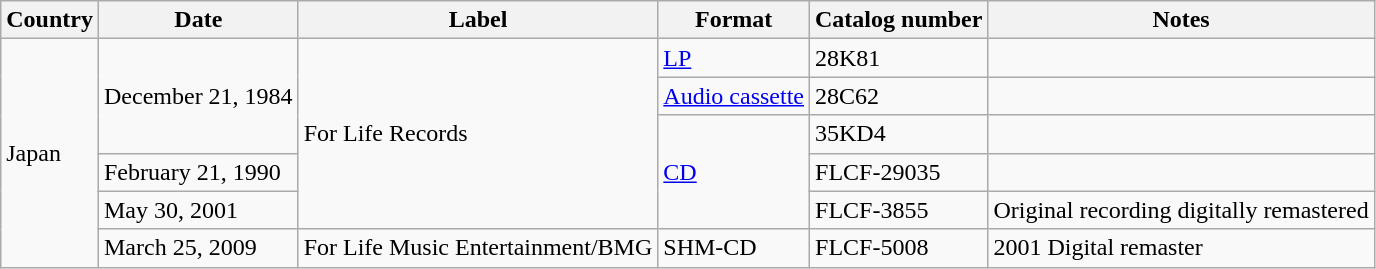<table class="wikitable">
<tr>
<th>Country</th>
<th>Date</th>
<th>Label</th>
<th>Format</th>
<th>Catalog number</th>
<th>Notes</th>
</tr>
<tr>
<td rowspan="6">Japan</td>
<td rowspan="3">December 21, 1984</td>
<td rowspan="5">For Life Records</td>
<td><a href='#'>LP</a></td>
<td>28K81</td>
<td></td>
</tr>
<tr>
<td><a href='#'>Audio cassette</a></td>
<td>28C62</td>
<td></td>
</tr>
<tr>
<td rowspan="3"><a href='#'>CD</a></td>
<td>35KD4</td>
<td></td>
</tr>
<tr>
<td>February 21, 1990</td>
<td>FLCF-29035</td>
</tr>
<tr>
<td>May 30, 2001</td>
<td>FLCF-3855</td>
<td>Original recording digitally remastered</td>
</tr>
<tr>
<td>March 25, 2009</td>
<td>For Life Music Entertainment/BMG</td>
<td>SHM-CD</td>
<td>FLCF-5008</td>
<td>2001 Digital remaster</td>
</tr>
</table>
